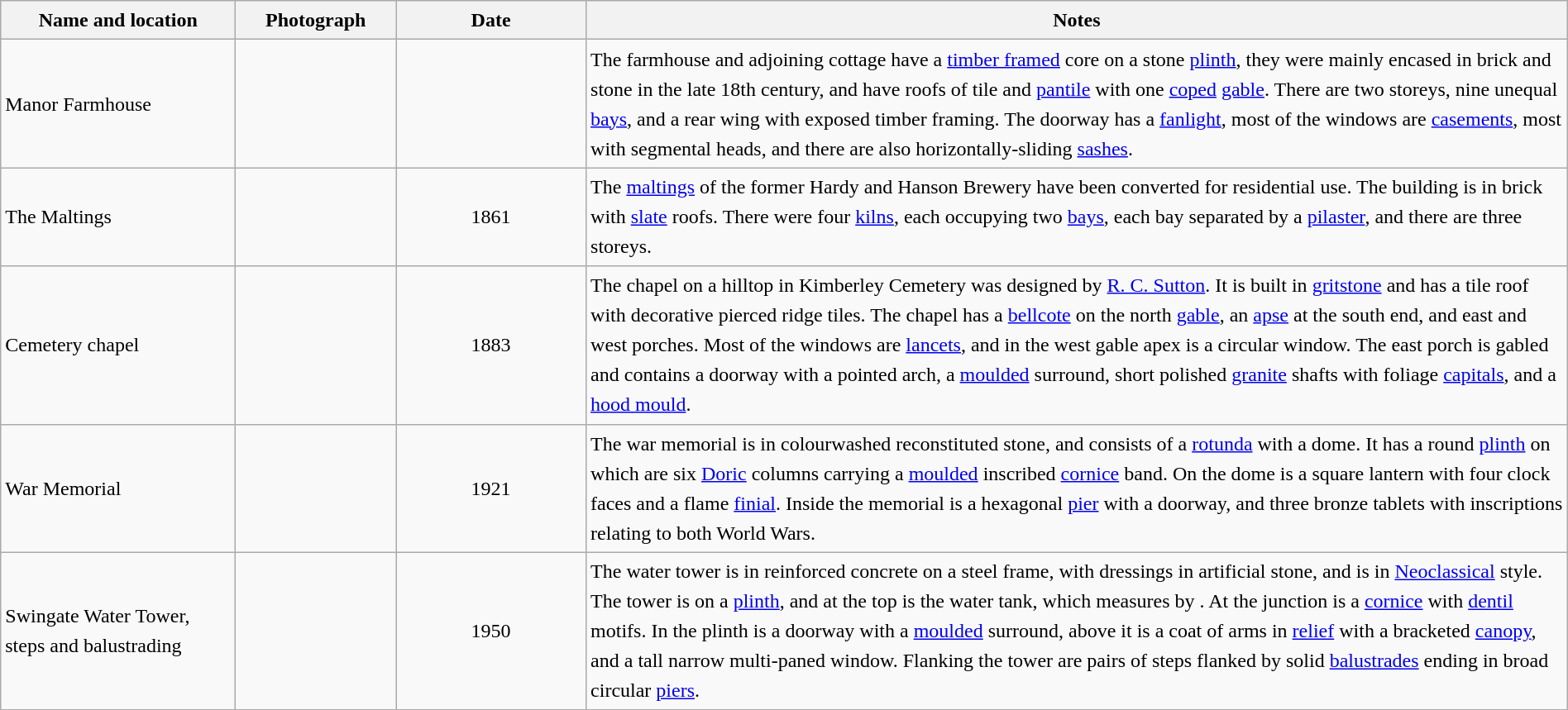<table class="wikitable sortable plainrowheaders" style="width:100%; border:0px; text-align:left; line-height:150%">
<tr>
<th scope="col"  style="width:150px">Name and location</th>
<th scope="col"  style="width:100px" class="unsortable">Photograph</th>
<th scope="col"  style="width:120px">Date</th>
<th scope="col"  style="width:650px" class="unsortable">Notes</th>
</tr>
<tr>
<td>Manor Farmhouse<br><small></small></td>
<td></td>
<td align="center"></td>
<td>The farmhouse and adjoining cottage have a <a href='#'>timber framed</a> core on a stone <a href='#'>plinth</a>, they were mainly encased in brick and stone in the late 18th century, and have roofs of tile and <a href='#'>pantile</a> with one <a href='#'>coped</a> <a href='#'>gable</a>.  There are two storeys, nine unequal <a href='#'>bays</a>, and a rear wing with exposed timber framing.  The doorway has a <a href='#'>fanlight</a>, most of the windows are <a href='#'>casements</a>, most with segmental heads, and there are also horizontally-sliding <a href='#'>sashes</a>.</td>
</tr>
<tr>
<td>The Maltings<br><small></small></td>
<td></td>
<td align="center">1861</td>
<td>The <a href='#'>maltings</a> of the former Hardy and Hanson Brewery have been converted for residential use.  The building is in brick with <a href='#'>slate</a> roofs.  There were four <a href='#'>kilns</a>, each occupying two <a href='#'>bays</a>, each bay separated by a <a href='#'>pilaster</a>, and there are three storeys.</td>
</tr>
<tr>
<td>Cemetery chapel<br><small></small></td>
<td></td>
<td align="center">1883</td>
<td>The chapel on a hilltop in Kimberley Cemetery was designed by <a href='#'>R. C. Sutton</a>.  It is built in <a href='#'>gritstone</a> and has a tile roof with decorative pierced ridge tiles.  The chapel has a <a href='#'>bellcote</a> on the north <a href='#'>gable</a>, an <a href='#'>apse</a> at the south end, and east and west porches.  Most of the windows are <a href='#'>lancets</a>, and in the west gable apex is a circular window.  The east porch is gabled and contains a doorway with a pointed arch, a <a href='#'>moulded</a> surround, short polished <a href='#'>granite</a> shafts with foliage <a href='#'>capitals</a>, and a <a href='#'>hood mould</a>.</td>
</tr>
<tr>
<td>War Memorial<br><small></small></td>
<td></td>
<td align="center">1921</td>
<td>The war memorial is in colourwashed reconstituted stone, and consists of a <a href='#'>rotunda</a> with a dome.  It has a round <a href='#'>plinth</a> on which are six <a href='#'>Doric</a> columns carrying  a <a href='#'>moulded</a> inscribed <a href='#'>cornice</a> band.  On the dome is a square lantern with four clock faces and a flame <a href='#'>finial</a>.  Inside the memorial is a hexagonal <a href='#'>pier</a> with a doorway, and three bronze tablets with inscriptions relating to both World Wars.</td>
</tr>
<tr>
<td>Swingate Water Tower, steps and balustrading<br><small></small></td>
<td></td>
<td align="center">1950</td>
<td>The water tower is in reinforced concrete on a steel frame, with dressings in artificial stone, and is in <a href='#'>Neoclassical</a> style.  The tower is on a <a href='#'>plinth</a>, and at the top is the water tank, which measures  by . At the junction is a <a href='#'>cornice</a> with <a href='#'>dentil</a> motifs.  In the plinth is a doorway with a <a href='#'>moulded</a> surround, above it is a coat of arms in <a href='#'>relief</a> with a bracketed <a href='#'>canopy</a>, and a tall narrow multi-paned window.  Flanking the tower are pairs of steps flanked by solid <a href='#'>balustrades</a> ending in broad circular <a href='#'>piers</a>.</td>
</tr>
<tr>
</tr>
</table>
